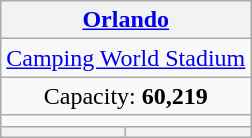<table class="wikitable" style="text-align:center">
<tr>
<th colspan="2"><a href='#'>Orlando</a></th>
</tr>
<tr>
<td colspan="2"><a href='#'>Camping World Stadium</a></td>
</tr>
<tr>
<td colspan="2">Capacity: <strong>60,219</strong></td>
</tr>
<tr>
<td colspan="2"></td>
</tr>
<tr>
<th></th>
<th></th>
</tr>
</table>
